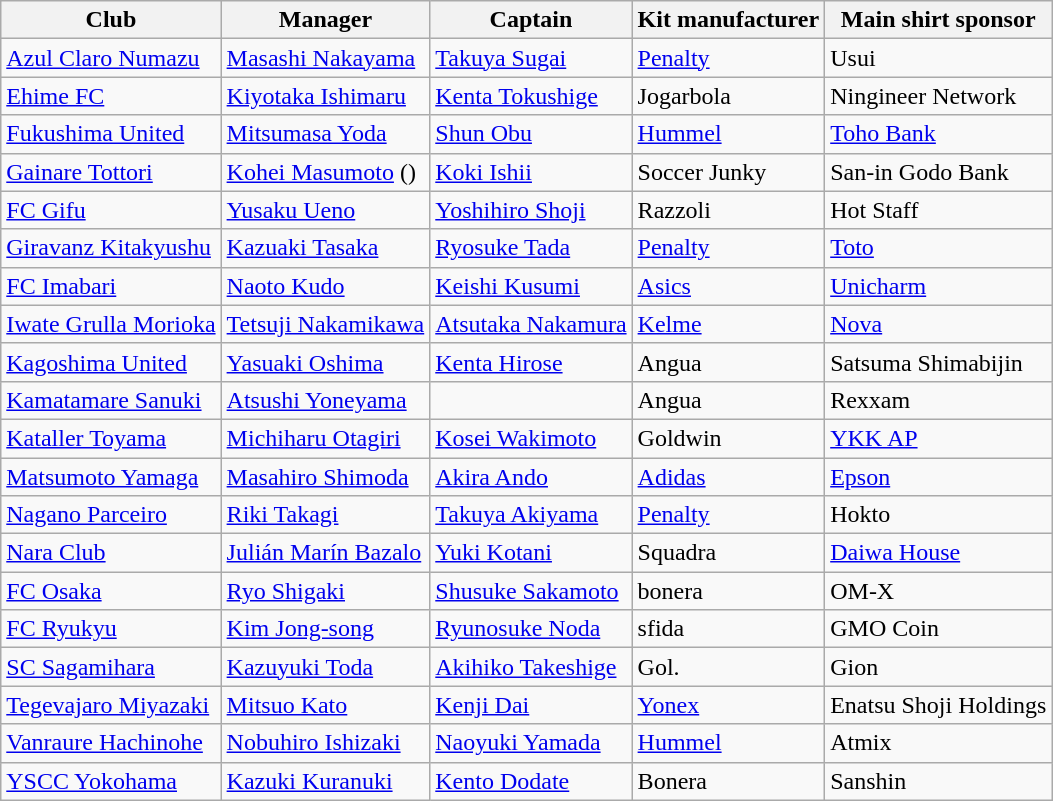<table class="wikitable sortable">
<tr>
<th>Club</th>
<th>Manager</th>
<th>Captain</th>
<th>Kit manufacturer</th>
<th>Main shirt sponsor</th>
</tr>
<tr>
<td><a href='#'>Azul Claro Numazu</a></td>
<td> <a href='#'>Masashi Nakayama</a></td>
<td> <a href='#'>Takuya Sugai</a></td>
<td> <a href='#'>Penalty</a></td>
<td>Usui</td>
</tr>
<tr>
<td><a href='#'>Ehime FC</a></td>
<td> <a href='#'>Kiyotaka Ishimaru</a></td>
<td> <a href='#'>Kenta Tokushige</a></td>
<td> Jogarbola</td>
<td>Ningineer Network</td>
</tr>
<tr>
<td><a href='#'>Fukushima United</a></td>
<td> <a href='#'>Mitsumasa Yoda</a></td>
<td> <a href='#'>Shun Obu</a></td>
<td> <a href='#'>Hummel</a></td>
<td><a href='#'>Toho Bank</a></td>
</tr>
<tr>
<td><a href='#'>Gainare Tottori</a></td>
<td> <a href='#'>Kohei Masumoto</a> ()</td>
<td> <a href='#'>Koki Ishii</a></td>
<td> Soccer Junky</td>
<td>San-in Godo Bank</td>
</tr>
<tr>
<td><a href='#'>FC Gifu</a></td>
<td> <a href='#'>Yusaku Ueno</a></td>
<td> <a href='#'>Yoshihiro Shoji</a></td>
<td> Razzoli</td>
<td>Hot Staff</td>
</tr>
<tr>
<td><a href='#'>Giravanz Kitakyushu</a></td>
<td> <a href='#'>Kazuaki Tasaka</a></td>
<td> <a href='#'>Ryosuke Tada</a></td>
<td> <a href='#'>Penalty</a></td>
<td><a href='#'>Toto</a></td>
</tr>
<tr>
<td><a href='#'>FC Imabari</a></td>
<td> <a href='#'>Naoto Kudo</a></td>
<td> <a href='#'>Keishi Kusumi</a></td>
<td> <a href='#'>Asics</a></td>
<td><a href='#'>Unicharm</a></td>
</tr>
<tr>
<td><a href='#'>Iwate Grulla Morioka</a></td>
<td> <a href='#'>Tetsuji Nakamikawa</a></td>
<td> <a href='#'>Atsutaka Nakamura</a></td>
<td> <a href='#'>Kelme</a></td>
<td><a href='#'>Nova</a></td>
</tr>
<tr>
<td><a href='#'>Kagoshima United</a></td>
<td> <a href='#'>Yasuaki Oshima</a></td>
<td> <a href='#'>Kenta Hirose</a></td>
<td> Angua</td>
<td>Satsuma Shimabijin</td>
</tr>
<tr>
<td><a href='#'>Kamatamare Sanuki</a></td>
<td> <a href='#'>Atsushi Yoneyama</a></td>
<td></td>
<td> Angua</td>
<td>Rexxam</td>
</tr>
<tr>
<td><a href='#'>Kataller Toyama</a></td>
<td> <a href='#'>Michiharu Otagiri</a></td>
<td> <a href='#'>Kosei Wakimoto</a></td>
<td> Goldwin</td>
<td><a href='#'>YKK AP</a></td>
</tr>
<tr>
<td><a href='#'>Matsumoto Yamaga</a></td>
<td> <a href='#'>Masahiro Shimoda</a></td>
<td> <a href='#'>Akira Ando</a></td>
<td> <a href='#'>Adidas</a></td>
<td><a href='#'>Epson</a></td>
</tr>
<tr>
<td><a href='#'>Nagano Parceiro</a></td>
<td> <a href='#'>Riki Takagi</a></td>
<td> <a href='#'>Takuya Akiyama</a></td>
<td> <a href='#'>Penalty</a></td>
<td>Hokto</td>
</tr>
<tr>
<td><a href='#'>Nara Club</a></td>
<td> <a href='#'>Julián Marín Bazalo</a></td>
<td> <a href='#'>Yuki Kotani</a></td>
<td> Squadra</td>
<td><a href='#'>Daiwa House</a></td>
</tr>
<tr>
<td><a href='#'>FC Osaka</a></td>
<td> <a href='#'>Ryo Shigaki</a></td>
<td> <a href='#'>Shusuke Sakamoto</a></td>
<td> bonera</td>
<td>OM-X</td>
</tr>
<tr>
<td><a href='#'>FC Ryukyu</a></td>
<td> <a href='#'>Kim Jong-song</a></td>
<td> <a href='#'>Ryunosuke Noda</a></td>
<td> sfida</td>
<td>GMO Coin</td>
</tr>
<tr>
<td><a href='#'>SC Sagamihara</a></td>
<td> <a href='#'>Kazuyuki Toda</a></td>
<td> <a href='#'>Akihiko Takeshige</a></td>
<td> Gol.</td>
<td>Gion</td>
</tr>
<tr>
<td><a href='#'>Tegevajaro Miyazaki</a></td>
<td> <a href='#'>Mitsuo Kato</a></td>
<td> <a href='#'>Kenji Dai</a></td>
<td> <a href='#'>Yonex</a></td>
<td>Enatsu Shoji Holdings</td>
</tr>
<tr>
<td><a href='#'>Vanraure Hachinohe</a></td>
<td> <a href='#'>Nobuhiro Ishizaki</a></td>
<td> <a href='#'>Naoyuki Yamada</a></td>
<td> <a href='#'>Hummel</a></td>
<td>Atmix</td>
</tr>
<tr>
<td><a href='#'>YSCC Yokohama</a></td>
<td> <a href='#'>Kazuki Kuranuki</a></td>
<td> <a href='#'>Kento Dodate</a></td>
<td> Bonera</td>
<td>Sanshin</td>
</tr>
</table>
